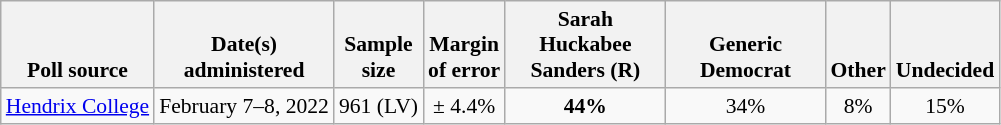<table class="wikitable" style="font-size:90%;text-align:center;">
<tr valign=bottom>
<th>Poll source</th>
<th>Date(s)<br>administered</th>
<th>Sample<br>size</th>
<th>Margin<br>of error</th>
<th style="width:100px;">Sarah<br>Huckabee<br>Sanders (R)</th>
<th style="width:100px;">Generic<br>Democrat</th>
<th>Other</th>
<th>Undecided</th>
</tr>
<tr>
<td style="text-align:left;"><a href='#'>Hendrix College</a></td>
<td>February 7–8, 2022</td>
<td>961 (LV)</td>
<td>± 4.4%</td>
<td><strong>44%</strong></td>
<td>34%</td>
<td>8%</td>
<td>15%</td>
</tr>
</table>
